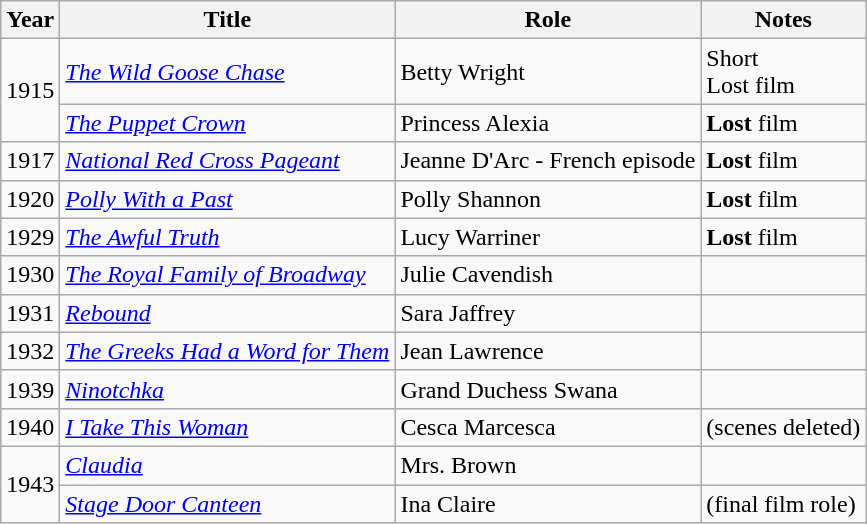<table class="wikitable">
<tr>
<th>Year</th>
<th>Title</th>
<th>Role</th>
<th>Notes</th>
</tr>
<tr>
<td rowspan=2>1915</td>
<td><em><a href='#'>The Wild Goose Chase</a></em></td>
<td>Betty Wright</td>
<td>Short<br>Lost film</td>
</tr>
<tr>
<td><em><a href='#'>The Puppet Crown</a></em></td>
<td>Princess Alexia</td>
<td><strong>Lost</strong> film</td>
</tr>
<tr>
<td>1917</td>
<td><em><a href='#'>National Red Cross Pageant</a></em></td>
<td>Jeanne D'Arc - French episode</td>
<td><strong>Lost</strong> film</td>
</tr>
<tr>
<td>1920</td>
<td><em><a href='#'>Polly With a Past</a></em></td>
<td>Polly Shannon</td>
<td><strong>Lost</strong> film</td>
</tr>
<tr>
<td>1929</td>
<td><em><a href='#'>The Awful Truth</a></em></td>
<td>Lucy Warriner</td>
<td><strong>Lost</strong> film</td>
</tr>
<tr>
<td>1930</td>
<td><em><a href='#'>The Royal Family of Broadway</a></em></td>
<td>Julie Cavendish</td>
<td></td>
</tr>
<tr>
<td>1931</td>
<td><em><a href='#'>Rebound</a></em></td>
<td>Sara Jaffrey</td>
<td></td>
</tr>
<tr>
<td>1932</td>
<td><em><a href='#'>The Greeks Had a Word for Them</a></em></td>
<td>Jean Lawrence</td>
<td></td>
</tr>
<tr>
<td>1939</td>
<td><em><a href='#'>Ninotchka</a></em></td>
<td>Grand Duchess Swana</td>
<td></td>
</tr>
<tr>
<td>1940</td>
<td><em><a href='#'>I Take This Woman</a></em></td>
<td>Cesca Marcesca</td>
<td>(scenes deleted)</td>
</tr>
<tr>
<td rowspan=2>1943</td>
<td><em><a href='#'>Claudia</a></em></td>
<td>Mrs. Brown</td>
<td></td>
</tr>
<tr>
<td><em><a href='#'>Stage Door Canteen</a></em></td>
<td>Ina Claire</td>
<td>(final film role)</td>
</tr>
</table>
